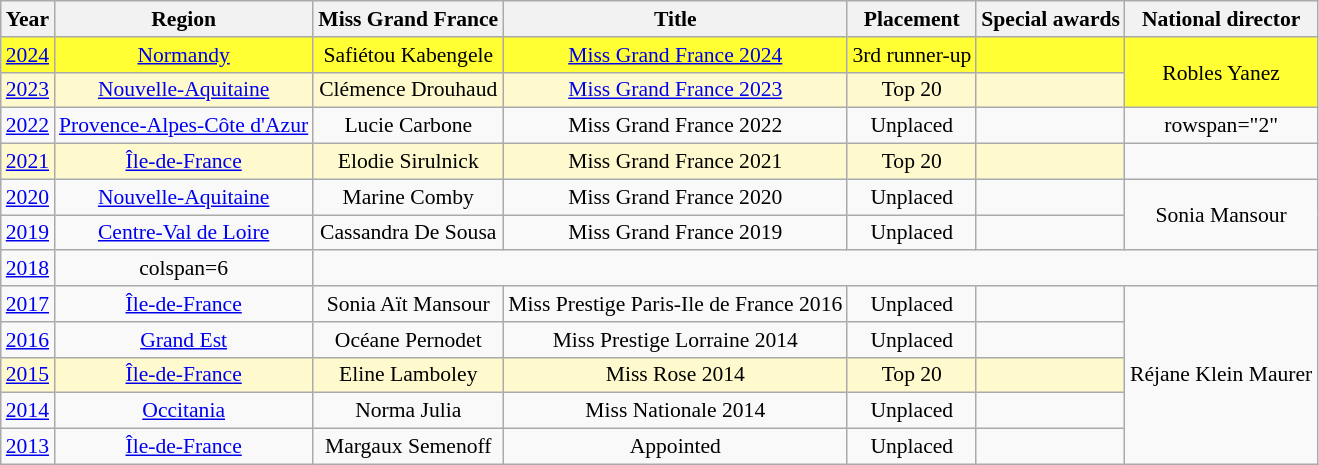<table class="wikitable" style="font-size: 90%; text-align:center">
<tr>
<th>Year</th>
<th>Region</th>
<th>Miss Grand France</th>
<th>Title</th>
<th>Placement</th>
<th>Special awards</th>
<th>National director</th>
</tr>
<tr bgcolor=#FFFF33>
<td><a href='#'>2024</a></td>
<td><a href='#'>Normandy</a></td>
<td>Safiétou Kabengele</td>
<td><a href='#'>Miss Grand France 2024</a></td>
<td>3rd runner-up</td>
<td></td>
<td rowspan="2">Robles Yanez</td>
</tr>
<tr bgcolor=#FFFACD>
<td><a href='#'>2023</a></td>
<td><a href='#'>Nouvelle-Aquitaine</a></td>
<td>Clémence Drouhaud</td>
<td><a href='#'>Miss Grand France 2023</a></td>
<td>Top 20</td>
<td></td>
</tr>
<tr>
<td><a href='#'>2022</a></td>
<td><a href='#'>Provence-Alpes-Côte d'Azur</a></td>
<td>Lucie Carbone</td>
<td>Miss Grand France 2022</td>
<td>Unplaced</td>
<td></td>
<td>rowspan="2" </td>
</tr>
<tr bgcolor=#FFFACD>
<td><a href='#'>2021</a></td>
<td><a href='#'>Île-de-France</a></td>
<td>Elodie Sirulnick</td>
<td>Miss Grand France 2021</td>
<td>Top 20</td>
<td></td>
</tr>
<tr>
<td><a href='#'>2020</a></td>
<td><a href='#'>Nouvelle-Aquitaine</a></td>
<td>Marine Comby</td>
<td>Miss Grand France 2020</td>
<td>Unplaced</td>
<td></td>
<td rowspan="2">Sonia Mansour</td>
</tr>
<tr>
<td><a href='#'>2019</a></td>
<td><a href='#'>Centre-Val de Loire</a></td>
<td>Cassandra De Sousa</td>
<td>Miss Grand France 2019</td>
<td>Unplaced</td>
<td></td>
</tr>
<tr>
<td><a href='#'>2018</a></td>
<td>colspan=6</td>
</tr>
<tr>
<td><a href='#'>2017</a></td>
<td><a href='#'>Île-de-France</a></td>
<td>Sonia Aït Mansour</td>
<td>Miss Prestige Paris-Ile de France 2016</td>
<td>Unplaced</td>
<td></td>
<td rowspan="5">Réjane Klein Maurer</td>
</tr>
<tr>
<td><a href='#'>2016</a></td>
<td><a href='#'>Grand Est</a></td>
<td>Océane Pernodet</td>
<td>Miss Prestige Lorraine 2014</td>
<td>Unplaced</td>
<td></td>
</tr>
<tr bgcolor=#FFFACD>
<td><a href='#'>2015</a></td>
<td><a href='#'>Île-de-France</a></td>
<td>Eline Lamboley</td>
<td>Miss Rose 2014</td>
<td>Top 20</td>
<td></td>
</tr>
<tr>
<td><a href='#'>2014</a></td>
<td><a href='#'>Occitania</a></td>
<td>Norma Julia</td>
<td>Miss Nationale 2014</td>
<td>Unplaced</td>
<td></td>
</tr>
<tr>
<td><a href='#'>2013</a></td>
<td><a href='#'>Île-de-France</a></td>
<td>Margaux Semenoff</td>
<td>Appointed</td>
<td>Unplaced</td>
<td></td>
</tr>
</table>
